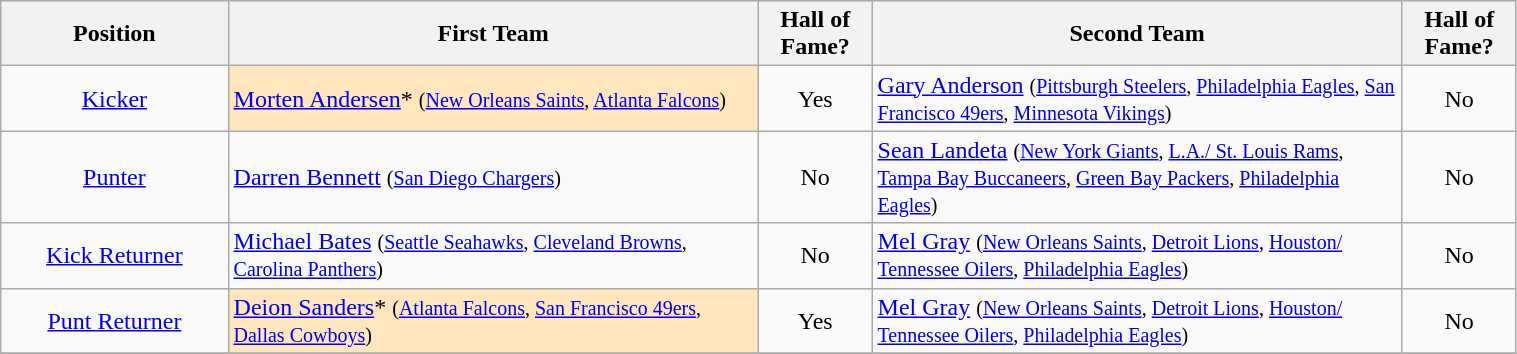<table class="wikitable" width=80%>
<tr>
<th style="width:15%;">Position</th>
<th style="width:35%;">First Team</th>
<th style="width:7.5%;">Hall of Fame?</th>
<th style="width:35%;">Second Team</th>
<th style="width:7.5%;">Hall of Fame?</th>
</tr>
<tr>
<td align=center><a href='#'>Kicker</a></td>
<td style="background-color:#FFE6BD"><a href='#'>Morten Andersen</a>* <small>(<a href='#'>New Orleans Saints</a>, <a href='#'>Atlanta Falcons</a>)</small></td>
<td align=center>Yes</td>
<td><a href='#'>Gary Anderson</a> <small>(<a href='#'>Pittsburgh Steelers</a>, <a href='#'>Philadelphia Eagles</a>, <a href='#'>San Francisco 49ers</a>, <a href='#'>Minnesota Vikings</a>)</small></td>
<td align=center>No</td>
</tr>
<tr>
<td align=center><a href='#'>Punter</a></td>
<td><a href='#'>Darren Bennett</a> <small>(<a href='#'>San Diego Chargers</a>)</small></td>
<td align=center>No</td>
<td><a href='#'>Sean Landeta</a> <small>(<a href='#'>New York Giants</a>, <a href='#'>L.A./ St. Louis Rams</a>, <a href='#'>Tampa Bay Buccaneers</a>, <a href='#'>Green Bay Packers</a>, <a href='#'>Philadelphia Eagles</a>)</small></td>
<td align=center>No</td>
</tr>
<tr>
<td align=center><a href='#'>Kick Returner</a></td>
<td><a href='#'>Michael Bates</a> <small>(<a href='#'>Seattle Seahawks</a>, <a href='#'>Cleveland Browns</a>, <a href='#'>Carolina Panthers</a>)</small></td>
<td align=center>No</td>
<td><a href='#'>Mel Gray</a> <small>(<a href='#'>New Orleans Saints</a>, <a href='#'>Detroit Lions</a>, <a href='#'>Houston/ Tennessee Oilers</a>, <a href='#'>Philadelphia Eagles</a>)</small></td>
<td align=center>No</td>
</tr>
<tr>
<td align=center><a href='#'>Punt Returner</a></td>
<td style="background-color:#FFE6BD"><a href='#'>Deion Sanders</a>* <small>(<a href='#'>Atlanta Falcons</a>, <a href='#'>San Francisco 49ers</a>, <a href='#'>Dallas Cowboys</a>)</small></td>
<td align=center>Yes</td>
<td><a href='#'>Mel Gray</a> <small>(<a href='#'>New Orleans Saints</a>, <a href='#'>Detroit Lions</a>, <a href='#'>Houston/ Tennessee Oilers</a>, <a href='#'>Philadelphia Eagles</a>)</small></td>
<td align=center>No</td>
</tr>
<tr>
</tr>
</table>
